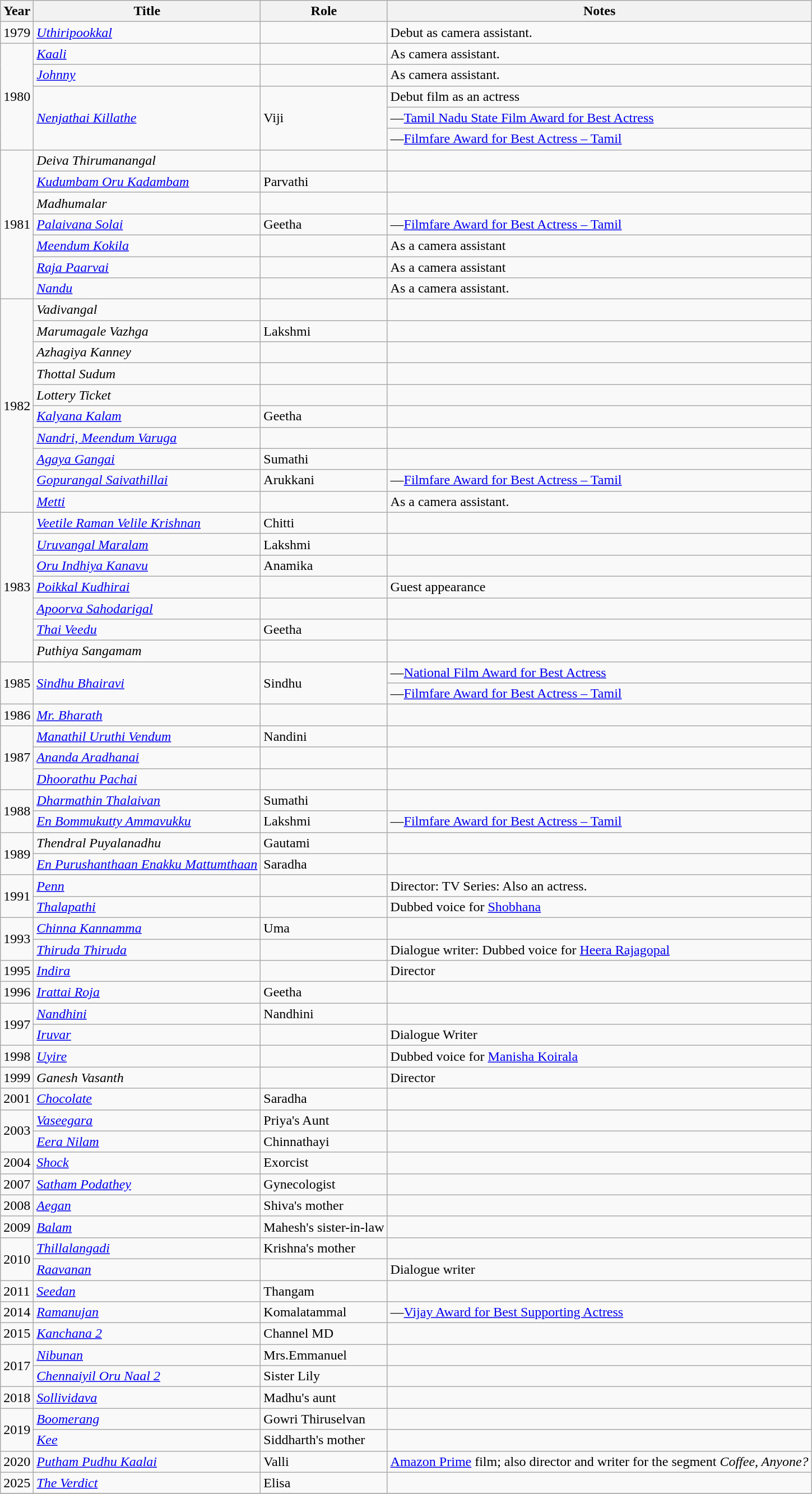<table class="wikitable sortable">
<tr>
<th scope="col">Year</th>
<th scope="col">Title</th>
<th scope="col">Role</th>
<th class="unsortable" scope="col">Notes</th>
</tr>
<tr>
<td>1979</td>
<td><em><a href='#'>Uthiripookkal</a></em></td>
<td></td>
<td>Debut as camera assistant.</td>
</tr>
<tr>
<td rowspan="5">1980</td>
<td><em><a href='#'>Kaali</a></em></td>
<td></td>
<td>As camera assistant.</td>
</tr>
<tr>
<td><em><a href='#'>Johnny</a></em></td>
<td></td>
<td>As camera assistant.</td>
</tr>
<tr>
<td rowspan="3"><em><a href='#'>Nenjathai Killathe</a></em></td>
<td rowspan="3">Viji</td>
<td>Debut film as an actress</td>
</tr>
<tr>
<td>—<a href='#'>Tamil Nadu State Film Award for Best Actress</a></td>
</tr>
<tr>
<td>—<a href='#'>Filmfare Award for Best Actress&nbsp;– Tamil</a></td>
</tr>
<tr>
<td rowspan="7">1981</td>
<td><em>Deiva Thirumanangal</em></td>
<td></td>
<td></td>
</tr>
<tr>
<td><em><a href='#'>Kudumbam Oru Kadambam</a></em></td>
<td>Parvathi</td>
<td></td>
</tr>
<tr>
<td><em>Madhumalar</em></td>
<td></td>
<td></td>
</tr>
<tr>
<td><em><a href='#'>Palaivana Solai</a></em></td>
<td>Geetha</td>
<td>—<a href='#'>Filmfare Award for Best Actress&nbsp;– Tamil</a></td>
</tr>
<tr>
<td><em><a href='#'>Meendum Kokila</a></em></td>
<td></td>
<td>As a camera assistant</td>
</tr>
<tr>
<td><em><a href='#'>Raja Paarvai</a></em></td>
<td></td>
<td>As a camera assistant</td>
</tr>
<tr>
<td><em><a href='#'>Nandu</a></em></td>
<td></td>
<td>As a camera assistant.</td>
</tr>
<tr>
<td rowspan="10">1982</td>
<td><em>Vadivangal</em></td>
<td></td>
<td></td>
</tr>
<tr>
<td><em>Marumagale Vazhga</em></td>
<td>Lakshmi</td>
<td></td>
</tr>
<tr>
<td><em>Azhagiya Kanney</em></td>
<td></td>
<td></td>
</tr>
<tr>
<td><em>Thottal Sudum</em></td>
<td></td>
<td></td>
</tr>
<tr>
<td><em>Lottery Ticket</em></td>
<td></td>
<td></td>
</tr>
<tr>
<td><em><a href='#'>Kalyana Kalam</a></em></td>
<td>Geetha</td>
<td></td>
</tr>
<tr>
<td><em><a href='#'>Nandri, Meendum Varuga</a></em></td>
<td></td>
<td></td>
</tr>
<tr>
<td><em><a href='#'>Agaya Gangai</a></em></td>
<td>Sumathi</td>
<td></td>
</tr>
<tr>
<td><em><a href='#'>Gopurangal Saivathillai</a></em></td>
<td>Arukkani</td>
<td>—<a href='#'>Filmfare Award for Best Actress&nbsp;– Tamil</a></td>
</tr>
<tr>
<td><em><a href='#'>Metti</a></em></td>
<td></td>
<td>As a camera assistant.</td>
</tr>
<tr>
<td rowspan="7">1983</td>
<td><em><a href='#'>Veetile Raman Velile Krishnan</a></em></td>
<td>Chitti</td>
<td></td>
</tr>
<tr>
<td><em><a href='#'>Uruvangal Maralam</a></em></td>
<td>Lakshmi</td>
<td></td>
</tr>
<tr>
<td><em><a href='#'>Oru Indhiya Kanavu</a></em></td>
<td>Anamika</td>
<td></td>
</tr>
<tr>
<td><em><a href='#'>Poikkal Kudhirai</a></em></td>
<td></td>
<td>Guest appearance</td>
</tr>
<tr>
<td><em><a href='#'>Apoorva Sahodarigal</a></em></td>
<td></td>
<td></td>
</tr>
<tr>
<td><em><a href='#'>Thai Veedu</a></em></td>
<td>Geetha</td>
<td></td>
</tr>
<tr>
<td><em>Puthiya Sangamam</em></td>
<td></td>
<td></td>
</tr>
<tr>
<td rowspan=2>1985</td>
<td rowspan=2><em><a href='#'>Sindhu Bhairavi</a></em></td>
<td rowspan=2>Sindhu</td>
<td>—<a href='#'>National Film Award for Best Actress</a></td>
</tr>
<tr>
<td>—<a href='#'>Filmfare Award for Best Actress&nbsp;– Tamil</a></td>
</tr>
<tr>
<td>1986</td>
<td><em><a href='#'>Mr. Bharath</a></em></td>
<td></td>
<td></td>
</tr>
<tr>
<td rowspan=3>1987</td>
<td><em><a href='#'>Manathil Uruthi Vendum</a></em></td>
<td>Nandini</td>
<td></td>
</tr>
<tr>
<td><em><a href='#'>Ananda Aradhanai</a></em></td>
<td></td>
<td></td>
</tr>
<tr>
<td><em><a href='#'>Dhoorathu Pachai</a></em></td>
<td></td>
<td></td>
</tr>
<tr>
<td rowspan=2>1988</td>
<td><em><a href='#'>Dharmathin Thalaivan</a></em></td>
<td>Sumathi</td>
<td></td>
</tr>
<tr>
<td><em><a href='#'>En Bommukutty Ammavukku</a></em></td>
<td>Lakshmi</td>
<td>—<a href='#'>Filmfare Award for Best Actress&nbsp;– Tamil</a></td>
</tr>
<tr>
<td rowspan=2>1989</td>
<td><em>Thendral Puyalanadhu</em></td>
<td>Gautami</td>
<td></td>
</tr>
<tr>
<td><em><a href='#'>En Purushanthaan Enakku Mattumthaan</a></em></td>
<td>Saradha</td>
<td></td>
</tr>
<tr>
<td rowspan=2>1991</td>
<td><em><a href='#'>Penn</a></em></td>
<td></td>
<td>Director: TV Series: Also an actress.</td>
</tr>
<tr>
<td><em><a href='#'>Thalapathi</a></em></td>
<td></td>
<td>Dubbed voice for <a href='#'>Shobhana</a></td>
</tr>
<tr>
<td rowspan=2>1993</td>
<td><em><a href='#'>Chinna Kannamma</a></em></td>
<td>Uma</td>
<td></td>
</tr>
<tr>
<td><em><a href='#'>Thiruda Thiruda</a></em></td>
<td></td>
<td>Dialogue writer: Dubbed voice for <a href='#'>Heera Rajagopal</a></td>
</tr>
<tr>
<td>1995</td>
<td><em><a href='#'>Indira</a></em></td>
<td></td>
<td>Director</td>
</tr>
<tr>
<td>1996</td>
<td><em><a href='#'>Irattai Roja</a></em></td>
<td>Geetha</td>
<td></td>
</tr>
<tr>
<td rowspan=2>1997</td>
<td><em><a href='#'>Nandhini</a></em></td>
<td>Nandhini</td>
<td></td>
</tr>
<tr>
<td><em><a href='#'>Iruvar</a></em></td>
<td></td>
<td>Dialogue Writer</td>
</tr>
<tr>
<td>1998</td>
<td><em><a href='#'>Uyire</a></em></td>
<td></td>
<td>Dubbed voice for <a href='#'>Manisha Koirala</a></td>
</tr>
<tr>
<td>1999</td>
<td><em>Ganesh Vasanth</em></td>
<td></td>
<td>Director</td>
</tr>
<tr>
<td>2001</td>
<td><em><a href='#'>Chocolate</a></em></td>
<td>Saradha</td>
<td></td>
</tr>
<tr>
<td rowspan=2>2003</td>
<td><em><a href='#'>Vaseegara</a></em></td>
<td>Priya's Aunt</td>
<td></td>
</tr>
<tr>
<td><em><a href='#'>Eera Nilam</a></em></td>
<td>Chinnathayi</td>
<td></td>
</tr>
<tr>
<td>2004</td>
<td><em><a href='#'>Shock</a></em></td>
<td>Exorcist</td>
<td></td>
</tr>
<tr>
<td>2007</td>
<td><em><a href='#'>Satham Podathey</a></em></td>
<td>Gynecologist</td>
<td></td>
</tr>
<tr>
<td>2008</td>
<td><em><a href='#'>Aegan</a></em></td>
<td>Shiva's mother</td>
<td></td>
</tr>
<tr>
<td>2009</td>
<td><em><a href='#'>Balam</a></em></td>
<td>Mahesh's sister-in-law</td>
<td></td>
</tr>
<tr>
<td rowspan=2>2010</td>
<td><em><a href='#'>Thillalangadi</a></em></td>
<td>Krishna's mother</td>
<td></td>
</tr>
<tr>
<td><em><a href='#'>Raavanan</a></em></td>
<td></td>
<td>Dialogue writer</td>
</tr>
<tr>
<td>2011</td>
<td><em><a href='#'>Seedan</a></em></td>
<td>Thangam</td>
<td></td>
</tr>
<tr>
<td>2014</td>
<td><em><a href='#'>Ramanujan</a></em></td>
<td>Komalatammal</td>
<td>—<a href='#'>Vijay Award for Best Supporting Actress</a></td>
</tr>
<tr>
<td>2015</td>
<td><em><a href='#'>Kanchana 2</a></em></td>
<td>Channel MD</td>
<td></td>
</tr>
<tr>
<td rowspan=2>2017</td>
<td><em><a href='#'>Nibunan</a></em></td>
<td>Mrs.Emmanuel</td>
<td></td>
</tr>
<tr>
<td><em><a href='#'>Chennaiyil Oru Naal 2</a></em></td>
<td>Sister Lily</td>
<td></td>
</tr>
<tr>
<td>2018</td>
<td><em><a href='#'>Sollividava</a></em></td>
<td>Madhu's aunt</td>
<td></td>
</tr>
<tr>
<td rowspan=2>2019</td>
<td><em><a href='#'>Boomerang</a></em></td>
<td>Gowri Thiruselvan</td>
<td></td>
</tr>
<tr>
<td><em><a href='#'>Kee</a></em></td>
<td>Siddharth's mother</td>
<td></td>
</tr>
<tr>
<td>2020</td>
<td><em><a href='#'>Putham Pudhu Kaalai</a></em></td>
<td>Valli</td>
<td><a href='#'>Amazon Prime</a> film; also director and writer for the segment <em>Coffee, Anyone?</em></td>
</tr>
<tr>
<td>2025</td>
<td><em><a href='#'>The Verdict</a></em></td>
<td>Elisa</td>
<td></td>
</tr>
<tr>
</tr>
</table>
